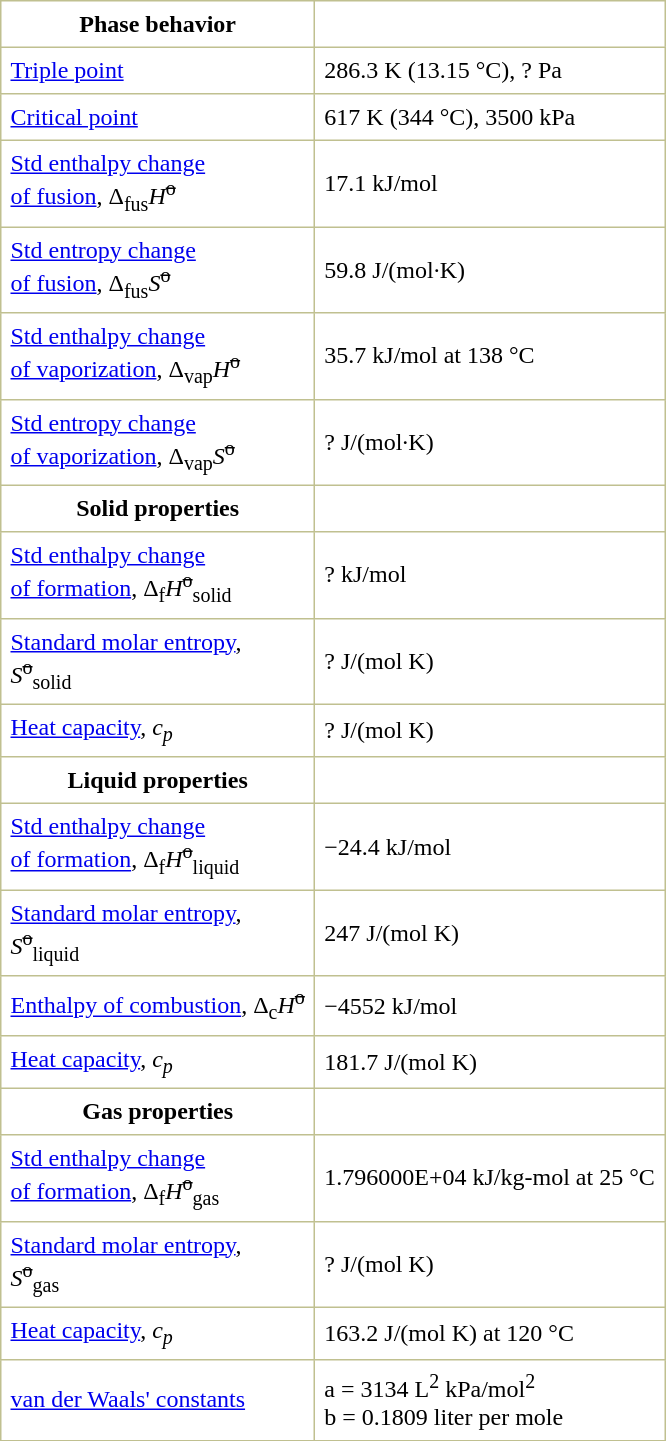<table border="1" cellspacing="0" cellpadding="6" style="margin: 0 0 0 0.5em; background: #FFFFFF; border-collapse: collapse; border-color: #C0C090;">
<tr>
<th>Phase behavior</th>
</tr>
<tr>
<td><a href='#'>Triple point</a></td>
<td>286.3 K (13.15 °C), ? Pa</td>
</tr>
<tr>
<td><a href='#'>Critical point</a></td>
<td>617 K (344 °C), 3500 kPa</td>
</tr>
<tr>
<td><a href='#'>Std enthalpy change<br>of fusion</a>, Δ<sub>fus</sub><em>H</em><sup><s>o</s></sup></td>
<td>17.1 kJ/mol</td>
</tr>
<tr>
<td><a href='#'>Std entropy change<br>of fusion</a>, Δ<sub>fus</sub><em>S</em><sup><s>o</s></sup></td>
<td>59.8 J/(mol·K)</td>
</tr>
<tr>
<td><a href='#'>Std enthalpy change<br>of vaporization</a>, Δ<sub>vap</sub><em>H</em><sup><s>o</s></sup></td>
<td>35.7 kJ/mol at 138 °C</td>
</tr>
<tr>
<td><a href='#'>Std entropy change<br>of vaporization</a>, Δ<sub>vap</sub><em>S</em><sup><s>o</s></sup></td>
<td>? J/(mol·K)</td>
</tr>
<tr>
<th>Solid properties</th>
</tr>
<tr>
<td><a href='#'>Std enthalpy change<br>of formation</a>, Δ<sub>f</sub><em>H</em><sup><s>o</s></sup><sub>solid</sub></td>
<td>? kJ/mol</td>
</tr>
<tr>
<td><a href='#'>Standard molar entropy</a>,<br><em>S</em><sup><s>o</s></sup><sub>solid</sub></td>
<td>? J/(mol K)</td>
</tr>
<tr>
<td><a href='#'>Heat capacity</a>, <em>c<sub>p</sub></em></td>
<td>? J/(mol K)</td>
</tr>
<tr>
<th>Liquid properties</th>
</tr>
<tr>
<td><a href='#'>Std enthalpy change<br>of formation</a>, Δ<sub>f</sub><em>H</em><sup><s>o</s></sup><sub>liquid</sub></td>
<td>−24.4 kJ/mol</td>
</tr>
<tr>
<td><a href='#'>Standard molar entropy</a>,<br><em>S</em><sup><s>o</s></sup><sub>liquid</sub></td>
<td>247 J/(mol K)</td>
</tr>
<tr>
<td><a href='#'>Enthalpy of combustion</a>, Δ<sub>c</sub><em>H</em><sup><s>o</s></sup></td>
<td>−4552 kJ/mol</td>
</tr>
<tr>
<td><a href='#'>Heat capacity</a>, <em>c<sub>p</sub></em></td>
<td>181.7 J/(mol K)</td>
</tr>
<tr>
<th>Gas properties</th>
</tr>
<tr>
<td><a href='#'>Std enthalpy change<br>of formation</a>, Δ<sub>f</sub><em>H</em><sup><s>o</s></sup><sub>gas</sub></td>
<td>1.796000E+04 kJ/kg-mol at 25 °C</td>
</tr>
<tr>
<td><a href='#'>Standard molar entropy</a>,<br><em>S</em><sup><s>o</s></sup><sub>gas</sub></td>
<td>? J/(mol K)</td>
</tr>
<tr>
<td><a href='#'>Heat capacity</a>, <em>c<sub>p</sub></em></td>
<td>163.2 J/(mol K) at 120 °C</td>
</tr>
<tr>
<td><a href='#'>van der Waals' constants</a></td>
<td>a = 3134 L<sup>2</sup> kPa/mol<sup>2</sup><br> b = 0.1809 liter per mole</td>
</tr>
<tr>
</tr>
</table>
